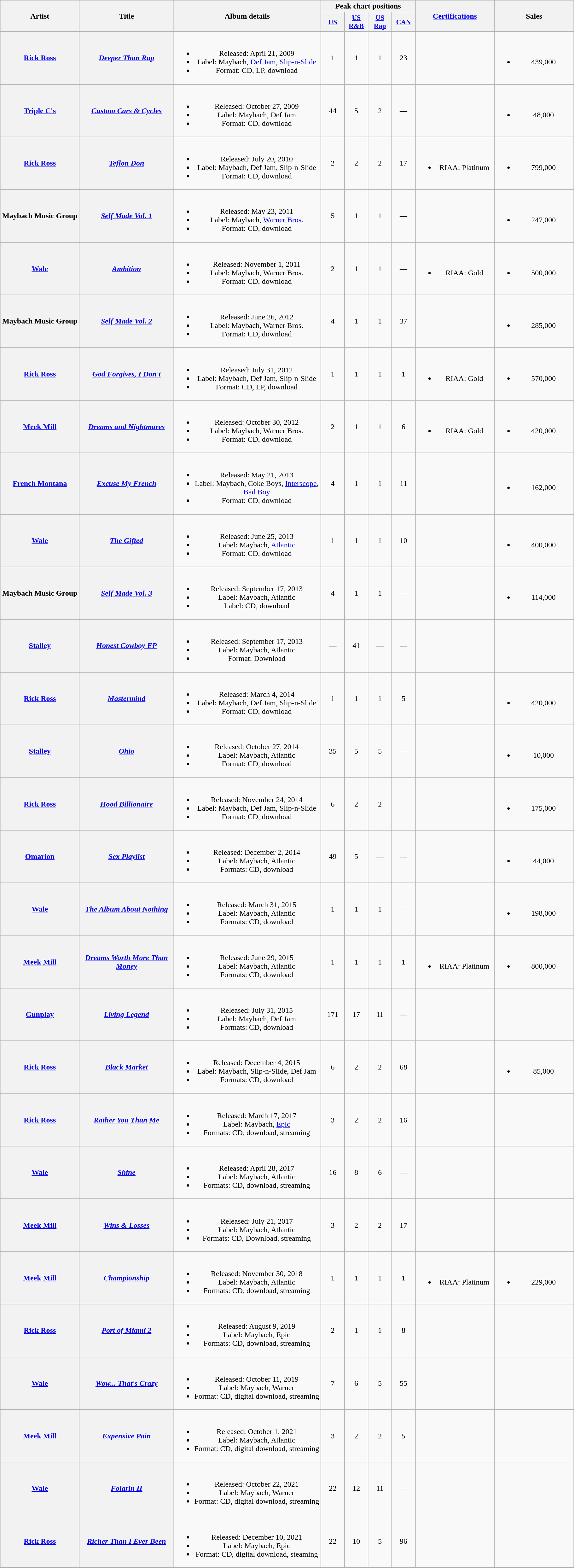<table class="wikitable plainrowheaders" style="text-align:center;">
<tr>
<th scope="col" rowspan="2" style="width:10em;">Artist</th>
<th scope="col" rowspan="2" style="width:12em;">Title</th>
<th scope="col" rowspan="2" style="width:19em;">Album details</th>
<th scope="col" colspan="4">Peak chart positions</th>
<th scope="col" rowspan="2" style="width:10em;"><a href='#'>Certifications</a></th>
<th scope="col" rowspan="2" style="width:10em;">Sales</th>
</tr>
<tr>
<th scope="col" style="width:3em;font-size:90%;"><a href='#'>US</a></th>
<th scope="col" style="width:3em;font-size:90%;"><a href='#'>US R&B</a></th>
<th scope="col" style="width:3em;font-size:90%;"><a href='#'>US Rap</a></th>
<th scope="col" style="width:3em;font-size:90%;"><a href='#'>CAN</a></th>
</tr>
<tr>
<th scope="row"><a href='#'>Rick Ross</a></th>
<th scope="row"><em><a href='#'>Deeper Than Rap</a></em></th>
<td><br><ul><li>Released: April 21, 2009</li><li>Label: Maybach, <a href='#'>Def Jam</a>, <a href='#'>Slip-n-Slide</a></li><li>Format: CD, LP, download</li></ul></td>
<td>1</td>
<td>1</td>
<td>1</td>
<td>23</td>
<td></td>
<td><br><ul><li>439,000</li></ul></td>
</tr>
<tr>
<th scope="row"><a href='#'>Triple C's</a></th>
<th scope="row"><em><a href='#'>Custom Cars & Cycles</a></em></th>
<td><br><ul><li>Released: October 27, 2009</li><li>Label: Maybach, Def Jam</li><li>Format: CD, download</li></ul></td>
<td>44</td>
<td>5</td>
<td>2</td>
<td>—</td>
<td></td>
<td><br><ul><li>48,000 </li></ul></td>
</tr>
<tr>
<th scope="row"><a href='#'>Rick Ross</a></th>
<th scope="row"><em><a href='#'>Teflon Don</a></em></th>
<td><br><ul><li>Released: July 20, 2010</li><li>Label: Maybach, Def Jam, Slip-n-Slide</li><li>Format: CD, download</li></ul></td>
<td>2</td>
<td>2</td>
<td>2</td>
<td>17</td>
<td><br><ul><li>RIAA: Platinum</li></ul></td>
<td><br><ul><li>799,000</li></ul></td>
</tr>
<tr>
<th scope="row">Maybach Music Group</th>
<th scope="row"><em><a href='#'>Self Made Vol. 1</a></em></th>
<td><br><ul><li>Released: May 23, 2011</li><li>Label: Maybach, <a href='#'>Warner Bros.</a></li><li>Format: CD, download</li></ul></td>
<td>5</td>
<td>1</td>
<td>1</td>
<td>—</td>
<td></td>
<td><br><ul><li>247,000</li></ul></td>
</tr>
<tr>
<th scope="row"><a href='#'>Wale</a></th>
<th scope="row"><em><a href='#'>Ambition</a></em></th>
<td><br><ul><li>Released: November 1, 2011</li><li>Label: Maybach, Warner Bros.</li><li>Format: CD, download</li></ul></td>
<td>2</td>
<td>1</td>
<td>1</td>
<td>—</td>
<td><br><ul><li>RIAA: Gold</li></ul></td>
<td><br><ul><li>500,000</li></ul></td>
</tr>
<tr>
<th scope="row">Maybach Music Group</th>
<th scope="row"><em><a href='#'>Self Made Vol. 2</a></em></th>
<td><br><ul><li>Released: June 26, 2012</li><li>Label: Maybach, Warner Bros.</li><li>Format: CD, download</li></ul></td>
<td>4</td>
<td>1</td>
<td>1</td>
<td>37</td>
<td></td>
<td><br><ul><li>285,000</li></ul></td>
</tr>
<tr>
<th scope="row"><a href='#'>Rick Ross</a></th>
<th scope="row"><em><a href='#'>God Forgives, I Don't</a></em></th>
<td><br><ul><li>Released: July 31, 2012</li><li>Label: Maybach, Def Jam, Slip-n-Slide</li><li>Format: CD, LP, download</li></ul></td>
<td>1</td>
<td>1</td>
<td>1</td>
<td>1</td>
<td><br><ul><li>RIAA: Gold</li></ul></td>
<td><br><ul><li>570,000</li></ul></td>
</tr>
<tr>
<th scope="row"><a href='#'>Meek Mill</a></th>
<th scope="row"><em><a href='#'>Dreams and Nightmares</a></em></th>
<td><br><ul><li>Released: October 30, 2012</li><li>Label: Maybach, Warner Bros.</li><li>Format: CD, download</li></ul></td>
<td>2</td>
<td>1</td>
<td>1</td>
<td>6</td>
<td><br><ul><li>RIAA: Gold</li></ul></td>
<td><br><ul><li>420,000</li></ul></td>
</tr>
<tr>
<th scope="row"><a href='#'>French Montana</a></th>
<th scope="row"><em><a href='#'>Excuse My French</a></em></th>
<td><br><ul><li>Released: May 21, 2013</li><li>Label: Maybach, Coke Boys, <a href='#'>Interscope</a>, <a href='#'>Bad Boy</a></li><li>Format: CD, download</li></ul></td>
<td>4</td>
<td>1</td>
<td>1</td>
<td>11</td>
<td></td>
<td><br><ul><li>162,000</li></ul></td>
</tr>
<tr>
<th scope="row"><a href='#'>Wale</a></th>
<th scope="row"><em><a href='#'>The Gifted</a></em></th>
<td><br><ul><li>Released: June 25, 2013</li><li>Label: Maybach, <a href='#'>Atlantic</a></li><li>Format: CD, download</li></ul></td>
<td>1</td>
<td>1</td>
<td>1</td>
<td>10</td>
<td></td>
<td><br><ul><li>400,000</li></ul></td>
</tr>
<tr>
<th scope="row">Maybach Music Group</th>
<th scope="row"><em><a href='#'>Self Made Vol. 3</a></em></th>
<td><br><ul><li>Released: September 17, 2013</li><li>Label: Maybach, Atlantic</li><li>Label: CD, download</li></ul></td>
<td>4</td>
<td>1</td>
<td>1</td>
<td>—</td>
<td></td>
<td><br><ul><li>114,000</li></ul></td>
</tr>
<tr>
<th scope="row"><a href='#'>Stalley</a></th>
<th scope="row"><em><a href='#'>Honest Cowboy EP</a></em></th>
<td><br><ul><li>Released: September 17, 2013</li><li>Label: Maybach, Atlantic</li><li>Format: Download</li></ul></td>
<td>—</td>
<td>41</td>
<td>—</td>
<td>—</td>
<td></td>
<td></td>
</tr>
<tr>
<th scope="row"><a href='#'>Rick Ross</a></th>
<th scope="row"><em><a href='#'>Mastermind</a></em></th>
<td><br><ul><li>Released: March 4, 2014</li><li>Label: Maybach, Def Jam, Slip-n-Slide</li><li>Format: CD, download</li></ul></td>
<td>1</td>
<td>1</td>
<td>1</td>
<td>5</td>
<td></td>
<td><br><ul><li>420,000</li></ul></td>
</tr>
<tr>
<th scope="row"><a href='#'>Stalley</a></th>
<th scope="row"><em><a href='#'>Ohio</a></em></th>
<td><br><ul><li>Released: October 27, 2014</li><li>Label: Maybach, Atlantic</li><li>Format: CD, download</li></ul></td>
<td>35</td>
<td>5</td>
<td>5</td>
<td>—</td>
<td></td>
<td><br><ul><li>10,000</li></ul></td>
</tr>
<tr>
<th scope="row"><a href='#'>Rick Ross</a></th>
<th scope="row"><em><a href='#'>Hood Billionaire</a></em></th>
<td><br><ul><li>Released: November 24, 2014</li><li>Label: Maybach, Def Jam, Slip-n-Slide</li><li>Format: CD, download</li></ul></td>
<td>6</td>
<td>2</td>
<td>2</td>
<td>—</td>
<td></td>
<td><br><ul><li>175,000</li></ul></td>
</tr>
<tr>
<th scope="row"><a href='#'>Omarion</a></th>
<th scope="row"><em><a href='#'>Sex Playlist</a></em></th>
<td><br><ul><li>Released: December 2, 2014</li><li>Label: Maybach, Atlantic</li><li>Formats: CD, download</li></ul></td>
<td>49</td>
<td>5</td>
<td>—</td>
<td>—</td>
<td></td>
<td><br><ul><li>44,000</li></ul></td>
</tr>
<tr>
<th scope="row"><a href='#'>Wale</a></th>
<th scope="row"><em><a href='#'>The Album About Nothing</a></em></th>
<td><br><ul><li>Released: March 31, 2015</li><li>Label: Maybach, Atlantic</li><li>Formats: CD, download</li></ul></td>
<td>1</td>
<td>1</td>
<td>1</td>
<td>—</td>
<td></td>
<td><br><ul><li>198,000</li></ul></td>
</tr>
<tr>
<th scope="row"><a href='#'>Meek Mill</a></th>
<th scope="row"><em><a href='#'>Dreams Worth More Than Money</a></em></th>
<td><br><ul><li>Released: June 29, 2015</li><li>Label: Maybach, Atlantic</li><li>Formats: CD, download</li></ul></td>
<td>1</td>
<td>1</td>
<td>1</td>
<td>1</td>
<td><br><ul><li>RIAA: Platinum</li></ul></td>
<td><br><ul><li>800,000</li></ul></td>
</tr>
<tr>
<th scope="row"><a href='#'>Gunplay</a></th>
<th scope="row"><em><a href='#'>Living Legend</a></em></th>
<td><br><ul><li>Released: July 31, 2015</li><li>Label: Maybach, Def Jam</li><li>Formats: CD, download</li></ul></td>
<td>171</td>
<td>17</td>
<td>11</td>
<td>—</td>
<td></td>
<td></td>
</tr>
<tr>
<th scope="row"><a href='#'>Rick Ross</a></th>
<th scope="row"><em><a href='#'>Black Market</a></em></th>
<td><br><ul><li>Released: December 4, 2015</li><li>Label: Maybach, Slip-n-Slide, Def Jam</li><li>Formats: CD, download</li></ul></td>
<td>6</td>
<td>2</td>
<td>2</td>
<td>68</td>
<td></td>
<td><br><ul><li>85,000</li></ul></td>
</tr>
<tr>
<th scope="row"><a href='#'>Rick Ross</a></th>
<th scope="row"><em><a href='#'>Rather You Than Me</a></em></th>
<td><br><ul><li>Released: March 17, 2017</li><li>Label: Maybach, <a href='#'>Epic</a></li><li>Formats: CD, download, streaming</li></ul></td>
<td>3</td>
<td>2</td>
<td>2</td>
<td>16</td>
<td></td>
<td></td>
</tr>
<tr>
<th scope="row"><a href='#'>Wale</a></th>
<th scope="row"><em><a href='#'>Shine</a></em></th>
<td><br><ul><li>Released: April 28, 2017</li><li>Label: Maybach, Atlantic</li><li>Formats: CD, download, streaming</li></ul></td>
<td>16</td>
<td>8</td>
<td>6</td>
<td>—</td>
<td></td>
<td></td>
</tr>
<tr>
<th scope="row"><a href='#'>Meek Mill</a></th>
<th scope="row"><em><a href='#'>Wins & Losses</a></em></th>
<td><br><ul><li>Released: July 21, 2017</li><li>Label: Maybach, Atlantic</li><li>Formats: CD, Download, streaming</li></ul></td>
<td>3</td>
<td>2</td>
<td>2</td>
<td>17</td>
<td></td>
<td></td>
</tr>
<tr>
<th scope="row"><a href='#'>Meek Mill</a></th>
<th scope="row"><em><a href='#'>Championship</a></em></th>
<td><br><ul><li>Released: November 30, 2018</li><li>Label: Maybach, Atlantic</li><li>Formats: CD, download, streaming</li></ul></td>
<td>1</td>
<td>1</td>
<td>1</td>
<td>1</td>
<td><br><ul><li>RIAA: Platinum</li></ul></td>
<td><br><ul><li>229,000</li></ul></td>
</tr>
<tr>
<th scope="row"><a href='#'>Rick Ross</a></th>
<th scope="row"><em><a href='#'>Port of Miami 2</a></em></th>
<td><br><ul><li>Released: August 9, 2019</li><li>Label: Maybach, Epic</li><li>Formats: CD, download, streaming</li></ul></td>
<td>2</td>
<td>1</td>
<td>1</td>
<td>8</td>
<td></td>
<td></td>
</tr>
<tr>
<th scope="row"><a href='#'>Wale</a></th>
<th scope="row"><em><a href='#'>Wow... That's Crazy</a></em></th>
<td><br><ul><li>Released: October 11, 2019</li><li>Label: Maybach, Warner</li><li>Format: CD, digital download, streaming</li></ul></td>
<td>7</td>
<td>6</td>
<td>5</td>
<td>55</td>
<td></td>
<td></td>
</tr>
<tr>
<th scope="row"><a href='#'>Meek Mill</a></th>
<th scope="row"><em><a href='#'>Expensive Pain</a></em></th>
<td><br><ul><li>Released: October 1, 2021</li><li>Label: Maybach, Atlantic</li><li>Format: CD, digital download, streaming</li></ul></td>
<td>3</td>
<td>2</td>
<td>2</td>
<td>5</td>
<td></td>
<td></td>
</tr>
<tr>
<th scope="row"><a href='#'>Wale</a></th>
<th scope="row"><em><a href='#'>Folarin II</a></em></th>
<td><br><ul><li>Released: October 22, 2021</li><li>Label: Maybach, Warner</li><li>Format: CD, digital download, streaming</li></ul></td>
<td>22</td>
<td>12</td>
<td>11</td>
<td>—</td>
<td></td>
<td></td>
</tr>
<tr>
<th scope="row"><a href='#'>Rick Ross</a></th>
<th scope="row"><em><a href='#'>Richer Than I Ever Been</a></em></th>
<td><br><ul><li>Released: December 10, 2021</li><li>Label: Maybach, Epic</li><li>Format: CD, digital download, steaming</li></ul></td>
<td>22</td>
<td>10</td>
<td>5</td>
<td>96</td>
<td></td>
<td></td>
</tr>
</table>
